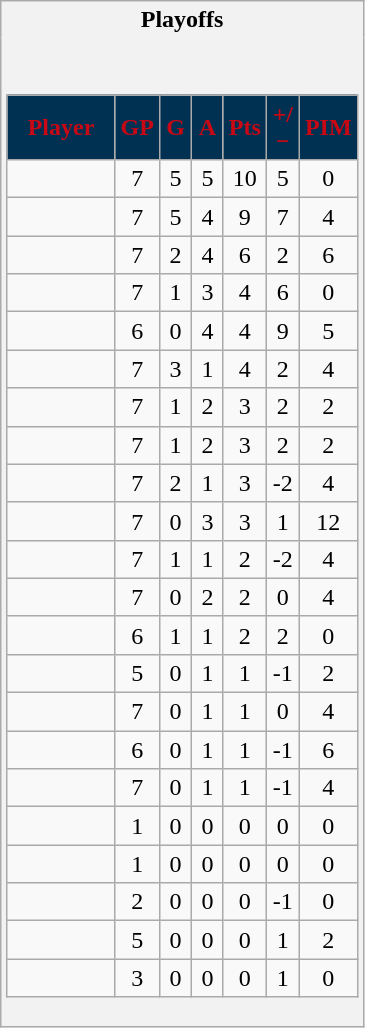<table class="wikitable" style="border: 1px solid #aaa;">
<tr>
<th style="border: 0;">Playoffs</th>
</tr>
<tr>
<td style="background: #f2f2f2; border: 0; text-align: center;"><br><table class="wikitable sortable" width="100%">
<tr align=center>
<th style="background:#003153;color:#C80815;" width="40%">Player</th>
<th style="background:#003153;color:#C80815;" width="10%">GP</th>
<th style="background:#003153;color:#C80815;" width="10%">G</th>
<th style="background:#003153;color:#C80815;" width="10%">A</th>
<th style="background:#003153;color:#C80815;" width="10%">Pts</th>
<th style="background:#003153;color:#C80815;" width="10%">+/−</th>
<th style="background:#003153;color:#C80815;" width="10%">PIM</th>
</tr>
<tr align=center>
<td></td>
<td>7</td>
<td>5</td>
<td>5</td>
<td>10</td>
<td>5</td>
<td>0</td>
</tr>
<tr align=center>
<td></td>
<td>7</td>
<td>5</td>
<td>4</td>
<td>9</td>
<td>7</td>
<td>4</td>
</tr>
<tr align=center>
<td></td>
<td>7</td>
<td>2</td>
<td>4</td>
<td>6</td>
<td>2</td>
<td>6</td>
</tr>
<tr align=center>
<td></td>
<td>7</td>
<td>1</td>
<td>3</td>
<td>4</td>
<td>6</td>
<td>0</td>
</tr>
<tr align=center>
<td></td>
<td>6</td>
<td>0</td>
<td>4</td>
<td>4</td>
<td>9</td>
<td>5</td>
</tr>
<tr align=center>
<td></td>
<td>7</td>
<td>3</td>
<td>1</td>
<td>4</td>
<td>2</td>
<td>4</td>
</tr>
<tr align=center>
<td></td>
<td>7</td>
<td>1</td>
<td>2</td>
<td>3</td>
<td>2</td>
<td>2</td>
</tr>
<tr align=center>
<td></td>
<td>7</td>
<td>1</td>
<td>2</td>
<td>3</td>
<td>2</td>
<td>2</td>
</tr>
<tr align=center>
<td></td>
<td>7</td>
<td>2</td>
<td>1</td>
<td>3</td>
<td>-2</td>
<td>4</td>
</tr>
<tr align=center>
<td></td>
<td>7</td>
<td>0</td>
<td>3</td>
<td>3</td>
<td>1</td>
<td>12</td>
</tr>
<tr align=center>
<td></td>
<td>7</td>
<td>1</td>
<td>1</td>
<td>2</td>
<td>-2</td>
<td>4</td>
</tr>
<tr align=center>
<td></td>
<td>7</td>
<td>0</td>
<td>2</td>
<td>2</td>
<td>0</td>
<td>4</td>
</tr>
<tr align=center>
<td></td>
<td>6</td>
<td>1</td>
<td>1</td>
<td>2</td>
<td>2</td>
<td>0</td>
</tr>
<tr align=center>
<td></td>
<td>5</td>
<td>0</td>
<td>1</td>
<td>1</td>
<td>-1</td>
<td>2</td>
</tr>
<tr align=center>
<td></td>
<td>7</td>
<td>0</td>
<td>1</td>
<td>1</td>
<td>0</td>
<td>4</td>
</tr>
<tr align=center>
<td></td>
<td>6</td>
<td>0</td>
<td>1</td>
<td>1</td>
<td>-1</td>
<td>6</td>
</tr>
<tr align=center>
<td></td>
<td>7</td>
<td>0</td>
<td>1</td>
<td>1</td>
<td>-1</td>
<td>4</td>
</tr>
<tr align=center>
<td></td>
<td>1</td>
<td>0</td>
<td>0</td>
<td>0</td>
<td>0</td>
<td>0</td>
</tr>
<tr align=center>
<td></td>
<td>1</td>
<td>0</td>
<td>0</td>
<td>0</td>
<td>0</td>
<td>0</td>
</tr>
<tr align=center>
<td></td>
<td>2</td>
<td>0</td>
<td>0</td>
<td>0</td>
<td>-1</td>
<td>0</td>
</tr>
<tr align=center>
<td></td>
<td>5</td>
<td>0</td>
<td>0</td>
<td>0</td>
<td>1</td>
<td>2</td>
</tr>
<tr align=center>
<td></td>
<td>3</td>
<td>0</td>
<td>0</td>
<td>0</td>
<td>1</td>
<td>0</td>
</tr>
</table>
</td>
</tr>
</table>
